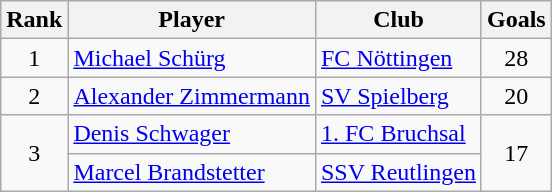<table class="wikitable" style="text-align:center">
<tr>
<th>Rank</th>
<th>Player</th>
<th>Club</th>
<th>Goals</th>
</tr>
<tr>
<td>1</td>
<td align="left"> <a href='#'>Michael Schürg</a></td>
<td align="left"><a href='#'>FC Nöttingen</a></td>
<td>28</td>
</tr>
<tr>
<td>2</td>
<td align="left"> <a href='#'>Alexander Zimmermann</a></td>
<td align="left"><a href='#'>SV Spielberg</a></td>
<td>20</td>
</tr>
<tr>
<td rowspan=2>3</td>
<td align="left"> <a href='#'>Denis Schwager</a></td>
<td align="left"><a href='#'>1. FC Bruchsal</a></td>
<td rowspan=2>17</td>
</tr>
<tr>
<td align="left"> <a href='#'>Marcel Brandstetter</a></td>
<td align="left"><a href='#'>SSV Reutlingen</a></td>
</tr>
</table>
